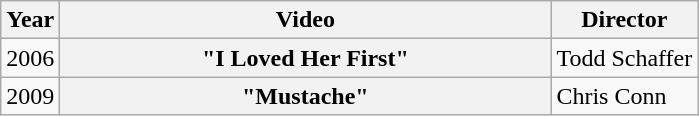<table class="wikitable plainrowheaders">
<tr>
<th>Year</th>
<th style="width:20em;">Video</th>
<th>Director</th>
</tr>
<tr>
<td>2006</td>
<th scope="row">"I Loved Her First"</th>
<td>Todd Schaffer</td>
</tr>
<tr>
<td>2009</td>
<th scope="row">"Mustache"</th>
<td>Chris Conn</td>
</tr>
</table>
